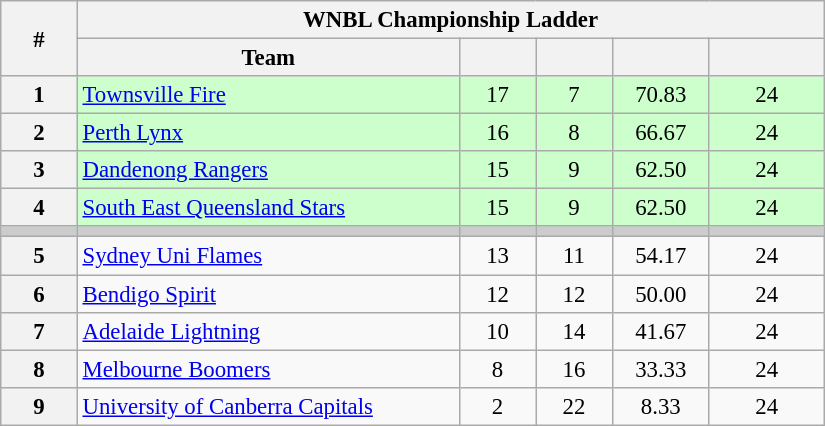<table class="wikitable" width="43.5%" style="font-size:95%; text-align:center">
<tr>
<th width="5%" rowspan=2>#</th>
<th colspan="6" align="center"><strong>WNBL Championship Ladder</strong></th>
</tr>
<tr>
<th width="25%">Team</th>
<th width="5%"></th>
<th width="5%"></th>
<th width="5%"></th>
<th width="7.5%"></th>
</tr>
<tr style="background-color:#CCFFCC">
<th>1</th>
<td style="text-align:left;"><a href='#'>Townsville Fire</a></td>
<td>17</td>
<td>7</td>
<td>70.83</td>
<td>24</td>
</tr>
<tr style="background-color:#CCFFCC">
<th>2</th>
<td style="text-align:left;"><a href='#'>Perth Lynx</a></td>
<td>16</td>
<td>8</td>
<td>66.67</td>
<td>24</td>
</tr>
<tr style="background-color:#CCFFCC">
<th>3</th>
<td style="text-align:left;"><a href='#'>Dandenong Rangers</a></td>
<td>15</td>
<td>9</td>
<td>62.50</td>
<td>24</td>
</tr>
<tr style="background-color:#CCFFCC">
<th>4</th>
<td style="text-align:left;"><a href='#'>South East Queensland Stars</a></td>
<td>15</td>
<td>9</td>
<td>62.50</td>
<td>24</td>
</tr>
<tr style="background-color:#cccccc;">
<td></td>
<td></td>
<td></td>
<td></td>
<td></td>
<td></td>
</tr>
<tr>
<th>5</th>
<td style="text-align:left;"><a href='#'>Sydney Uni Flames</a></td>
<td>13</td>
<td>11</td>
<td>54.17</td>
<td>24</td>
</tr>
<tr>
<th>6</th>
<td style="text-align:left;"><a href='#'>Bendigo Spirit</a></td>
<td>12</td>
<td>12</td>
<td>50.00</td>
<td>24</td>
</tr>
<tr>
<th>7</th>
<td style="text-align:left;"><a href='#'>Adelaide Lightning</a></td>
<td>10</td>
<td>14</td>
<td>41.67</td>
<td>24</td>
</tr>
<tr>
<th>8</th>
<td style="text-align:left;"><a href='#'>Melbourne Boomers</a></td>
<td>8</td>
<td>16</td>
<td>33.33</td>
<td>24</td>
</tr>
<tr>
<th>9</th>
<td style="text-align:left;"><a href='#'>University of Canberra Capitals</a></td>
<td>2</td>
<td>22</td>
<td>8.33</td>
<td>24</td>
</tr>
</table>
